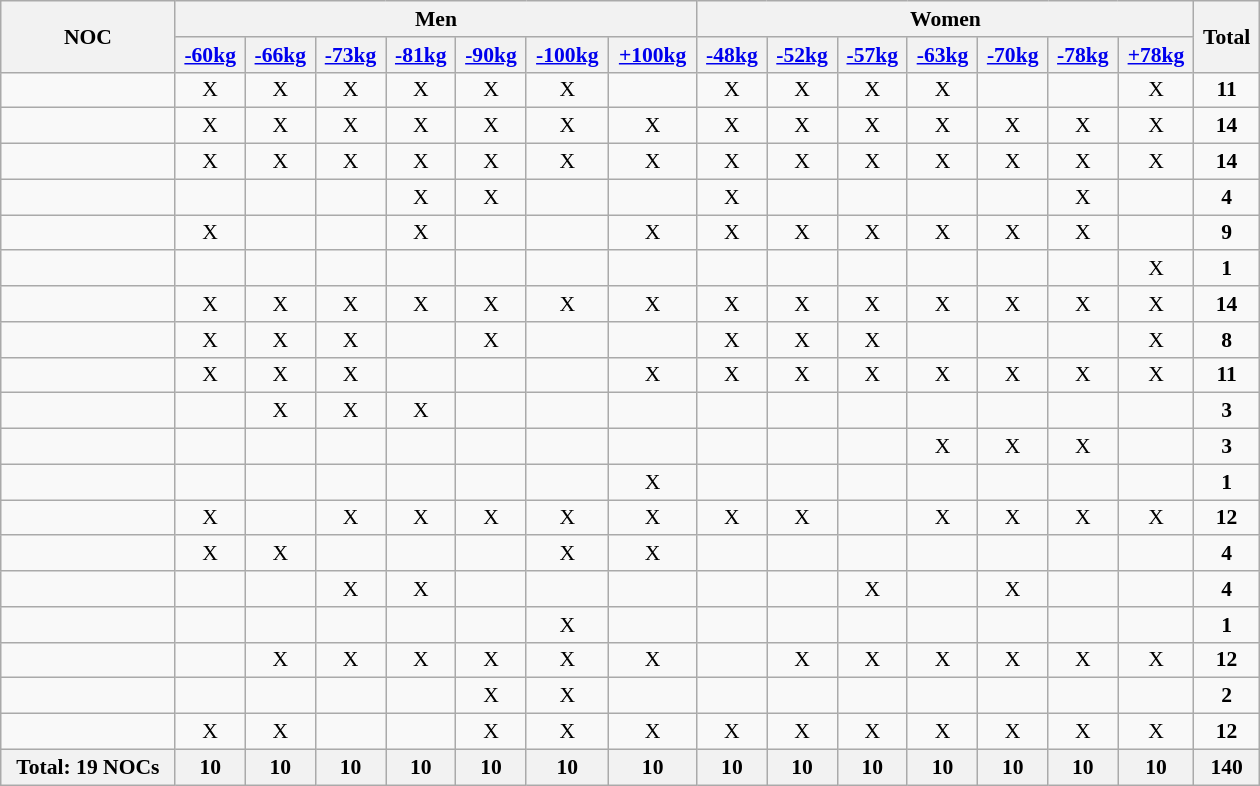<table class="wikitable" width=840 style="text-align:center; font-size:90%">
<tr>
<th rowspan="2" align="left">NOC</th>
<th colspan="7">Men</th>
<th colspan="7">Women</th>
<th rowspan="2">Total</th>
</tr>
<tr>
<th><a href='#'>-60kg</a></th>
<th><a href='#'>-66kg</a></th>
<th><a href='#'>-73kg</a></th>
<th><a href='#'>-81kg</a></th>
<th><a href='#'>-90kg</a></th>
<th><a href='#'>-100kg</a></th>
<th><a href='#'>+100kg</a></th>
<th><a href='#'>-48kg</a></th>
<th><a href='#'>-52kg</a></th>
<th><a href='#'>-57kg</a></th>
<th><a href='#'>-63kg</a></th>
<th><a href='#'>-70kg</a></th>
<th><a href='#'>-78kg</a></th>
<th><a href='#'>+78kg</a></th>
</tr>
<tr>
<td style="text-align:left;"></td>
<td>X</td>
<td>X</td>
<td>X</td>
<td>X</td>
<td>X</td>
<td>X</td>
<td></td>
<td>X</td>
<td>X</td>
<td>X</td>
<td>X</td>
<td></td>
<td></td>
<td>X</td>
<td><strong>11</strong></td>
</tr>
<tr>
<td style="text-align:left;"></td>
<td>X</td>
<td>X</td>
<td>X</td>
<td>X</td>
<td>X</td>
<td>X</td>
<td>X</td>
<td>X</td>
<td>X</td>
<td>X</td>
<td>X</td>
<td>X</td>
<td>X</td>
<td>X</td>
<td><strong>14</strong></td>
</tr>
<tr>
<td style="text-align:left;"></td>
<td>X</td>
<td>X</td>
<td>X</td>
<td>X</td>
<td>X</td>
<td>X</td>
<td>X</td>
<td>X</td>
<td>X</td>
<td>X</td>
<td>X</td>
<td>X</td>
<td>X</td>
<td>X</td>
<td><strong>14</strong></td>
</tr>
<tr>
<td style="text-align:left;"></td>
<td></td>
<td></td>
<td></td>
<td>X</td>
<td>X</td>
<td></td>
<td></td>
<td>X</td>
<td></td>
<td></td>
<td></td>
<td></td>
<td>X</td>
<td></td>
<td><strong>4</strong></td>
</tr>
<tr>
<td style="text-align:left;"></td>
<td>X</td>
<td></td>
<td></td>
<td>X</td>
<td></td>
<td></td>
<td>X</td>
<td>X</td>
<td>X</td>
<td>X</td>
<td>X</td>
<td>X</td>
<td>X</td>
<td></td>
<td><strong>9</strong></td>
</tr>
<tr>
<td style="text-align:left;"></td>
<td></td>
<td></td>
<td></td>
<td></td>
<td></td>
<td></td>
<td></td>
<td></td>
<td></td>
<td></td>
<td></td>
<td></td>
<td></td>
<td>X</td>
<td><strong>1</strong></td>
</tr>
<tr>
<td style="text-align:left;"></td>
<td>X</td>
<td>X</td>
<td>X</td>
<td>X</td>
<td>X</td>
<td>X</td>
<td>X</td>
<td>X</td>
<td>X</td>
<td>X</td>
<td>X</td>
<td>X</td>
<td>X</td>
<td>X</td>
<td><strong>14</strong></td>
</tr>
<tr>
<td style="text-align:left;"></td>
<td>X</td>
<td>X</td>
<td>X</td>
<td></td>
<td>X</td>
<td></td>
<td></td>
<td>X</td>
<td>X</td>
<td>X</td>
<td></td>
<td></td>
<td></td>
<td>X</td>
<td><strong>8</strong></td>
</tr>
<tr>
<td style="text-align:left;"></td>
<td>X</td>
<td>X</td>
<td>X</td>
<td></td>
<td></td>
<td></td>
<td>X</td>
<td>X</td>
<td>X</td>
<td>X</td>
<td>X</td>
<td>X</td>
<td>X</td>
<td>X</td>
<td><strong>11</strong></td>
</tr>
<tr>
<td style="text-align:left;"></td>
<td></td>
<td>X</td>
<td>X</td>
<td>X</td>
<td></td>
<td></td>
<td></td>
<td></td>
<td></td>
<td></td>
<td></td>
<td></td>
<td></td>
<td></td>
<td><strong>3</strong></td>
</tr>
<tr>
<td style="text-align:left;"></td>
<td></td>
<td></td>
<td></td>
<td></td>
<td></td>
<td></td>
<td></td>
<td></td>
<td></td>
<td></td>
<td>X</td>
<td>X</td>
<td>X</td>
<td></td>
<td><strong>3</strong></td>
</tr>
<tr>
<td style="text-align:left;"></td>
<td></td>
<td></td>
<td></td>
<td></td>
<td></td>
<td></td>
<td>X</td>
<td></td>
<td></td>
<td></td>
<td></td>
<td></td>
<td></td>
<td></td>
<td><strong>1</strong></td>
</tr>
<tr>
<td style="text-align:left;"></td>
<td>X</td>
<td></td>
<td>X</td>
<td>X</td>
<td>X</td>
<td>X</td>
<td>X</td>
<td>X</td>
<td>X</td>
<td></td>
<td>X</td>
<td>X</td>
<td>X</td>
<td>X</td>
<td><strong>12</strong></td>
</tr>
<tr>
<td style="text-align:left;"></td>
<td>X</td>
<td>X</td>
<td></td>
<td></td>
<td></td>
<td>X</td>
<td>X</td>
<td></td>
<td></td>
<td></td>
<td></td>
<td></td>
<td></td>
<td></td>
<td><strong>4</strong></td>
</tr>
<tr>
<td style="text-align:left;"></td>
<td></td>
<td></td>
<td>X</td>
<td>X</td>
<td></td>
<td></td>
<td></td>
<td></td>
<td></td>
<td>X</td>
<td></td>
<td>X</td>
<td></td>
<td></td>
<td><strong>4</strong></td>
</tr>
<tr>
<td style="text-align:left;"></td>
<td></td>
<td></td>
<td></td>
<td></td>
<td></td>
<td>X</td>
<td></td>
<td></td>
<td></td>
<td></td>
<td></td>
<td></td>
<td></td>
<td></td>
<td><strong>1</strong></td>
</tr>
<tr>
<td style="text-align:left;"></td>
<td></td>
<td>X</td>
<td>X</td>
<td>X</td>
<td>X</td>
<td>X</td>
<td>X</td>
<td></td>
<td>X</td>
<td>X</td>
<td>X</td>
<td>X</td>
<td>X</td>
<td>X</td>
<td><strong>12</strong></td>
</tr>
<tr>
<td style="text-align:left;"></td>
<td></td>
<td></td>
<td></td>
<td></td>
<td>X</td>
<td>X</td>
<td></td>
<td></td>
<td></td>
<td></td>
<td></td>
<td></td>
<td></td>
<td></td>
<td><strong>2</strong></td>
</tr>
<tr>
<td style="text-align:left;"></td>
<td>X</td>
<td>X</td>
<td></td>
<td></td>
<td>X</td>
<td>X</td>
<td>X</td>
<td>X</td>
<td>X</td>
<td>X</td>
<td>X</td>
<td>X</td>
<td>X</td>
<td>X</td>
<td><strong>12</strong></td>
</tr>
<tr>
<th>Total: 19 NOCs</th>
<th>10</th>
<th>10</th>
<th>10</th>
<th>10</th>
<th>10</th>
<th>10</th>
<th>10</th>
<th>10</th>
<th>10</th>
<th>10</th>
<th>10</th>
<th>10</th>
<th>10</th>
<th>10</th>
<th>140</th>
</tr>
</table>
